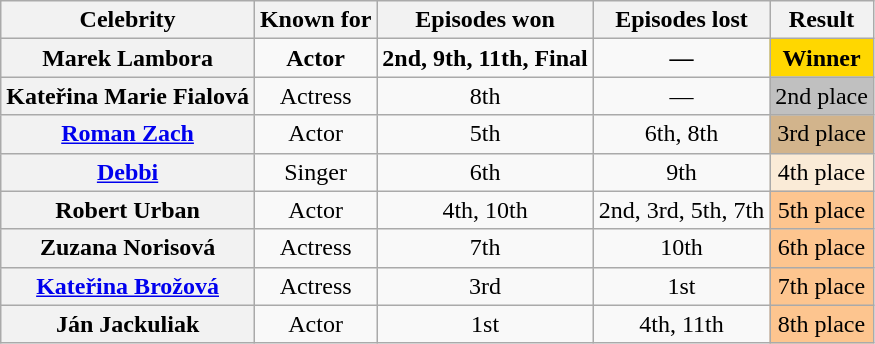<table class="wikitable" style="text-align:center;">
<tr>
<th>Celebrity</th>
<th>Known for</th>
<th>Episodes won</th>
<th>Episodes lost</th>
<th>Result</th>
</tr>
<tr>
<th>Marek Lambora</th>
<td><strong>Actor</strong></td>
<td><strong>2nd, 9th, 11th, Final</strong></td>
<td><strong>—</strong></td>
<td style="background:gold;"><strong>Winner</strong></td>
</tr>
<tr>
<th>Kateřina Marie Fialová</th>
<td>Actress</td>
<td>8th</td>
<td>—</td>
<td style="background:silver;">2nd place</td>
</tr>
<tr>
<th><a href='#'>Roman Zach</a></th>
<td>Actor</td>
<td>5th</td>
<td>6th, 8th</td>
<td bgcolor=tan>3rd place</td>
</tr>
<tr>
<th><a href='#'>Debbi</a></th>
<td>Singer</td>
<td>6th</td>
<td>9th</td>
<td style="background:antiquewhite;">4th place</td>
</tr>
<tr>
<th>Robert Urban</th>
<td>Actor</td>
<td>4th, 10th</td>
<td>2nd, 3rd, 5th, 7th</td>
<td style="background:#fdc58f;">5th place</td>
</tr>
<tr>
<th>Zuzana Norisová</th>
<td>Actress</td>
<td>7th</td>
<td>10th</td>
<td style="background:#fdc58f;">6th place</td>
</tr>
<tr>
<th><a href='#'>Kateřina Brožová</a></th>
<td>Actress</td>
<td>3rd</td>
<td>1st</td>
<td style="background:#fdc58f;">7th place</td>
</tr>
<tr>
<th>Ján Jackuliak</th>
<td>Actor</td>
<td>1st</td>
<td>4th, 11th</td>
<td style="background:#fdc58f;">8th place</td>
</tr>
</table>
